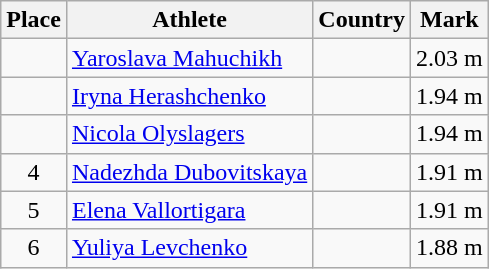<table class="wikitable">
<tr>
<th>Place</th>
<th>Athlete</th>
<th>Country</th>
<th>Mark</th>
</tr>
<tr>
<td align=center></td>
<td><a href='#'>Yaroslava Mahuchikh</a></td>
<td></td>
<td>2.03 m</td>
</tr>
<tr>
<td align=center></td>
<td><a href='#'>Iryna Herashchenko</a></td>
<td></td>
<td>1.94 m</td>
</tr>
<tr>
<td align=center></td>
<td><a href='#'>Nicola Olyslagers</a></td>
<td></td>
<td>1.94 m</td>
</tr>
<tr>
<td align=center>4</td>
<td><a href='#'>Nadezhda Dubovitskaya</a></td>
<td></td>
<td>1.91 m</td>
</tr>
<tr>
<td align=center>5</td>
<td><a href='#'>Elena Vallortigara</a></td>
<td></td>
<td>1.91 m</td>
</tr>
<tr>
<td align=center>6</td>
<td><a href='#'>Yuliya Levchenko</a></td>
<td></td>
<td>1.88 m</td>
</tr>
</table>
